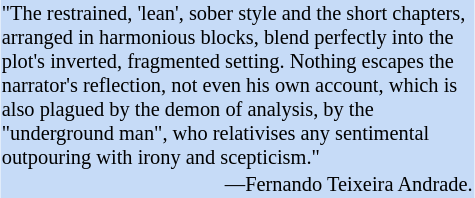<table class="toccolours" style="float: right; margin-left: 1em; margin-right: 2em; font-size: 85%; background:#c6dbf7; color:black; width:30em; max-width: 25%;" cellspacing="0">
<tr>
<td style="text-align: left;">"The restrained, 'lean', sober style and the short chapters, arranged in harmonious blocks, blend perfectly into the plot's inverted, fragmented setting. Nothing escapes the narrator's reflection, not even his own account, which is also plagued by the demon of analysis, by the "underground man", who relativises any sentimental outpouring with irony and scepticism."</td>
</tr>
<tr>
<td style="text-align: right;">—Fernando Teixeira Andrade.</td>
</tr>
</table>
